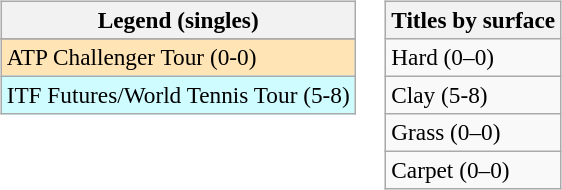<table>
<tr valign=top>
<td><br><table class=wikitable style=font-size:97%>
<tr>
<th>Legend (singles)</th>
</tr>
<tr bgcolor=e5d1cb>
</tr>
<tr bgcolor=moccasin>
<td>ATP Challenger Tour (0-0)</td>
</tr>
<tr bgcolor=cffcff>
<td>ITF Futures/World Tennis Tour (5-8)</td>
</tr>
</table>
</td>
<td><br><table class=wikitable style=font-size:97%>
<tr>
<th>Titles by surface</th>
</tr>
<tr>
<td>Hard (0–0)</td>
</tr>
<tr>
<td>Clay (5-8)</td>
</tr>
<tr>
<td>Grass (0–0)</td>
</tr>
<tr>
<td>Carpet (0–0)</td>
</tr>
</table>
</td>
</tr>
</table>
